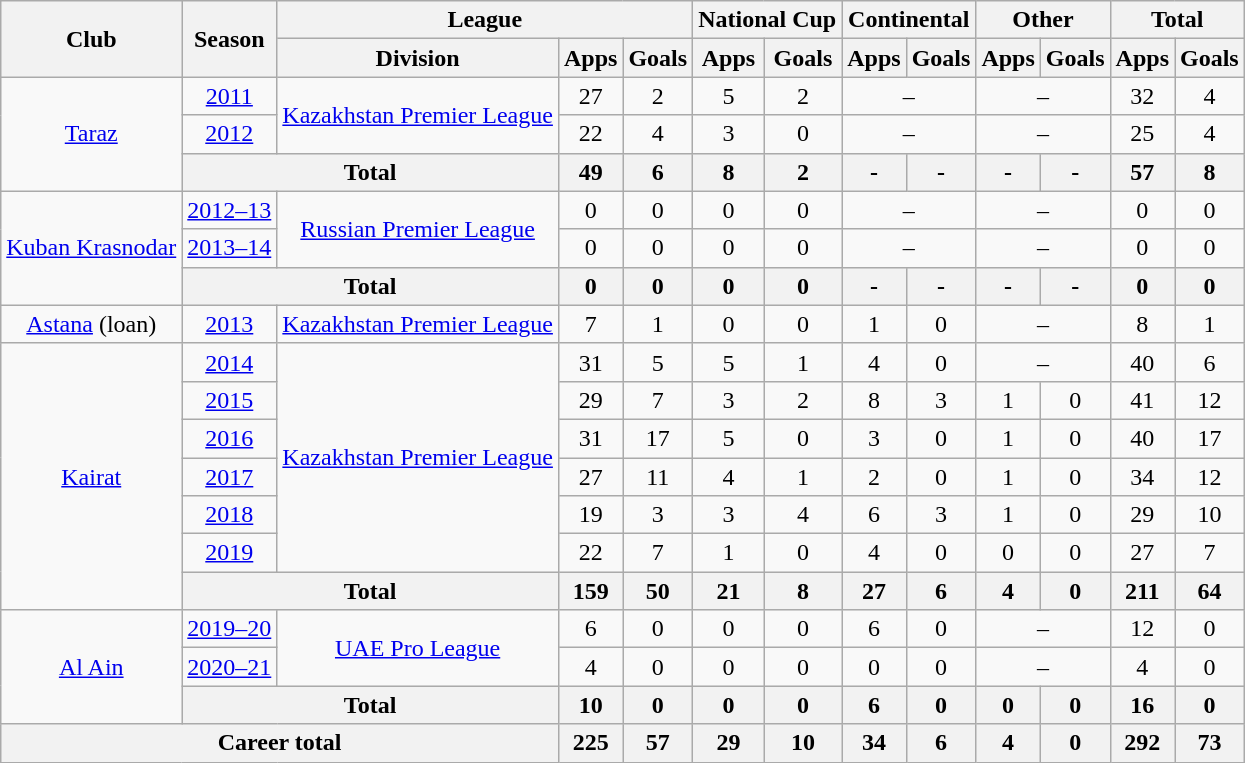<table class="wikitable" style="text-align: center;">
<tr>
<th rowspan="2">Club</th>
<th rowspan="2">Season</th>
<th colspan="3">League</th>
<th colspan="2">National Cup</th>
<th colspan="2">Continental</th>
<th colspan="2">Other</th>
<th colspan="2">Total</th>
</tr>
<tr>
<th>Division</th>
<th>Apps</th>
<th>Goals</th>
<th>Apps</th>
<th>Goals</th>
<th>Apps</th>
<th>Goals</th>
<th>Apps</th>
<th>Goals</th>
<th>Apps</th>
<th>Goals</th>
</tr>
<tr>
<td rowspan="3" valign="center"><a href='#'>Taraz</a></td>
<td><a href='#'>2011</a></td>
<td rowspan="2" valign="center"><a href='#'>Kazakhstan Premier League</a></td>
<td>27</td>
<td>2</td>
<td>5</td>
<td>2</td>
<td colspan="2">–</td>
<td colspan="2">–</td>
<td>32</td>
<td>4</td>
</tr>
<tr>
<td><a href='#'>2012</a></td>
<td>22</td>
<td>4</td>
<td>3</td>
<td>0</td>
<td colspan="2">–</td>
<td colspan="2">–</td>
<td>25</td>
<td>4</td>
</tr>
<tr>
<th colspan="2">Total</th>
<th>49</th>
<th>6</th>
<th>8</th>
<th>2</th>
<th>-</th>
<th>-</th>
<th>-</th>
<th>-</th>
<th>57</th>
<th>8</th>
</tr>
<tr>
<td rowspan="3" valign="center"><a href='#'>Kuban Krasnodar</a></td>
<td><a href='#'>2012–13</a></td>
<td rowspan="2" valign="center"><a href='#'>Russian Premier League</a></td>
<td>0</td>
<td>0</td>
<td>0</td>
<td>0</td>
<td colspan="2">–</td>
<td colspan="2">–</td>
<td>0</td>
<td>0</td>
</tr>
<tr>
<td><a href='#'>2013–14</a></td>
<td>0</td>
<td>0</td>
<td>0</td>
<td>0</td>
<td colspan="2">–</td>
<td colspan="2">–</td>
<td>0</td>
<td>0</td>
</tr>
<tr>
<th colspan="2">Total</th>
<th>0</th>
<th>0</th>
<th>0</th>
<th>0</th>
<th>-</th>
<th>-</th>
<th>-</th>
<th>-</th>
<th>0</th>
<th>0</th>
</tr>
<tr>
<td valign="center"><a href='#'>Astana</a> (loan)</td>
<td><a href='#'>2013</a></td>
<td><a href='#'>Kazakhstan Premier League</a></td>
<td>7</td>
<td>1</td>
<td>0</td>
<td>0</td>
<td>1</td>
<td>0</td>
<td colspan="2">–</td>
<td>8</td>
<td>1</td>
</tr>
<tr>
<td rowspan="7" valign="center"><a href='#'>Kairat</a></td>
<td><a href='#'>2014</a></td>
<td rowspan="6" valign="center"><a href='#'>Kazakhstan Premier League</a></td>
<td>31</td>
<td>5</td>
<td>5</td>
<td>1</td>
<td>4</td>
<td>0</td>
<td colspan="2">–</td>
<td>40</td>
<td>6</td>
</tr>
<tr>
<td><a href='#'>2015</a></td>
<td>29</td>
<td>7</td>
<td>3</td>
<td>2</td>
<td>8</td>
<td>3</td>
<td>1</td>
<td>0</td>
<td>41</td>
<td>12</td>
</tr>
<tr>
<td><a href='#'>2016</a></td>
<td>31</td>
<td>17</td>
<td>5</td>
<td>0</td>
<td>3</td>
<td>0</td>
<td>1</td>
<td>0</td>
<td>40</td>
<td>17</td>
</tr>
<tr>
<td><a href='#'>2017</a></td>
<td>27</td>
<td>11</td>
<td>4</td>
<td>1</td>
<td>2</td>
<td>0</td>
<td>1</td>
<td>0</td>
<td>34</td>
<td>12</td>
</tr>
<tr>
<td><a href='#'>2018</a></td>
<td>19</td>
<td>3</td>
<td>3</td>
<td>4</td>
<td>6</td>
<td>3</td>
<td>1</td>
<td>0</td>
<td>29</td>
<td>10</td>
</tr>
<tr>
<td><a href='#'>2019</a></td>
<td>22</td>
<td>7</td>
<td>1</td>
<td>0</td>
<td>4</td>
<td>0</td>
<td>0</td>
<td>0</td>
<td>27</td>
<td>7</td>
</tr>
<tr>
<th colspan="2">Total</th>
<th>159</th>
<th>50</th>
<th>21</th>
<th>8</th>
<th>27</th>
<th>6</th>
<th>4</th>
<th>0</th>
<th>211</th>
<th>64</th>
</tr>
<tr>
<td rowspan="3" valign="center"><a href='#'>Al Ain</a></td>
<td><a href='#'>2019–20</a></td>
<td rowspan="2" valign="center"><a href='#'>UAE Pro League</a></td>
<td>6</td>
<td>0</td>
<td>0</td>
<td>0</td>
<td>6</td>
<td>0</td>
<td colspan="2">–</td>
<td>12</td>
<td>0</td>
</tr>
<tr>
<td><a href='#'>2020–21</a></td>
<td>4</td>
<td>0</td>
<td>0</td>
<td>0</td>
<td>0</td>
<td>0</td>
<td colspan="2">–</td>
<td>4</td>
<td>0</td>
</tr>
<tr>
<th colspan="2">Total</th>
<th>10</th>
<th>0</th>
<th>0</th>
<th>0</th>
<th>6</th>
<th>0</th>
<th>0</th>
<th>0</th>
<th>16</th>
<th>0</th>
</tr>
<tr>
<th colspan="3">Career total</th>
<th>225</th>
<th>57</th>
<th>29</th>
<th>10</th>
<th>34</th>
<th>6</th>
<th>4</th>
<th>0</th>
<th>292</th>
<th>73</th>
</tr>
</table>
